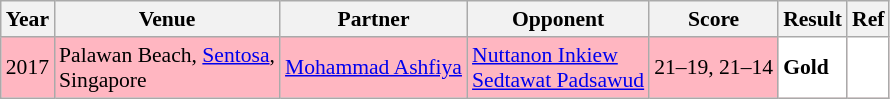<table class="sortable wikitable" style="font-size: 90%;">
<tr>
<th>Year</th>
<th>Venue</th>
<th>Partner</th>
<th>Opponent</th>
<th>Score</th>
<th>Result</th>
<th>Ref</th>
</tr>
<tr style="background:#FFB6C1">
<td align="center">2017</td>
<td align="left">Palawan Beach, <a href='#'>Sentosa</a>,<br> Singapore</td>
<td align="left"> <a href='#'>Mohammad Ashfiya</a></td>
<td align="left"> <a href='#'>Nuttanon Inkiew</a><br> <a href='#'>Sedtawat Padsawud</a></td>
<td align="left">21–19, 21–14</td>
<td style="text-align:left; background:white"> <strong>Gold</strong></td>
<td style="text-align:center; background:white"></td>
</tr>
</table>
